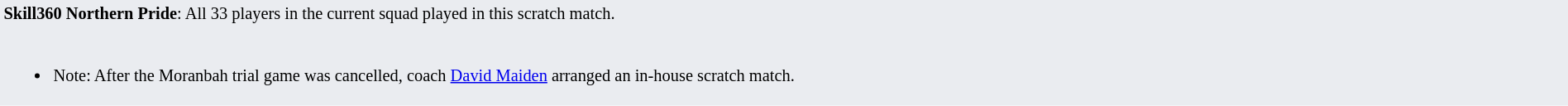<table style="background:#eaecf0; font-size:85%; width:100%;">
<tr>
<td><strong>Skill360 Northern Pride</strong>: All 33 players in the current squad played in this scratch match.</td>
</tr>
<tr>
<td><br><ul><li>Note: After the Moranbah trial game was cancelled, coach <a href='#'>David Maiden</a> arranged an in-house scratch match.</li></ul></td>
</tr>
</table>
